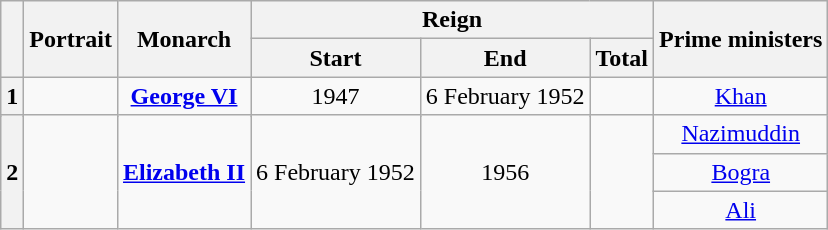<table class="wikitable" style="text-align:center;">
<tr>
<th rowspan="2"></th>
<th rowspan="2">Portrait</th>
<th rowspan="2">Monarch<br></th>
<th colspan="3">Reign</th>
<th rowspan="2">Prime ministers</th>
</tr>
<tr>
<th>Start</th>
<th>End</th>
<th>Total</th>
</tr>
<tr>
<th rowspan="2">1</th>
<td rowspan="2"></td>
<td rowspan="2" scope="row"><strong><a href='#'>George VI</a></strong><br></td>
<td rowspan="2"> 1947</td>
<td rowspan="2">6 February 1952</td>
<td rowspan="2"></td>
<td><a href='#'>Khan</a></td>
</tr>
<tr>
<td rowspan="2"><a href='#'>Nazimuddin</a></td>
</tr>
<tr>
<th rowspan="3">2</th>
<td rowspan="3"></td>
<td rowspan="3" scope="row"><strong><a href='#'>Elizabeth II</a></strong><br></td>
<td rowspan="3">6 February 1952</td>
<td rowspan="3"> 1956</td>
<td rowspan="3"></td>
</tr>
<tr>
<td><a href='#'>Bogra</a></td>
</tr>
<tr>
<td><a href='#'>Ali</a></td>
</tr>
</table>
